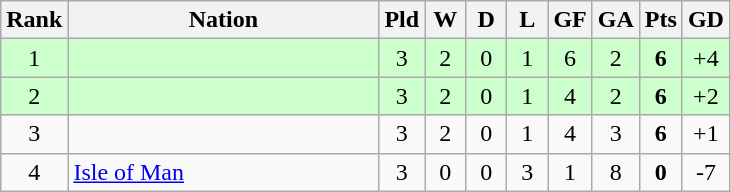<table class="wikitable" style="text-align: center;">
<tr>
<th width=5>Rank</th>
<th width=200>Nation</th>
<th width=20>Pld</th>
<th width=20>W</th>
<th width=20>D</th>
<th width=20>L</th>
<th width=20>GF</th>
<th width=20>GA</th>
<th width=20>Pts</th>
<th width=20>GD</th>
</tr>
<tr style="background:#ccffcc">
<td>1</td>
<td style="text-align:left"></td>
<td>3</td>
<td>2</td>
<td>0</td>
<td>1</td>
<td>6</td>
<td>2</td>
<td><strong>6</strong></td>
<td>+4</td>
</tr>
<tr style="background:#ccffcc">
<td>2</td>
<td style="text-align:left"></td>
<td>3</td>
<td>2</td>
<td>0</td>
<td>1</td>
<td>4</td>
<td>2</td>
<td><strong>6</strong></td>
<td>+2</td>
</tr>
<tr>
<td>3</td>
<td style="text-align:left"></td>
<td>3</td>
<td>2</td>
<td>0</td>
<td>1</td>
<td>4</td>
<td>3</td>
<td><strong>6</strong></td>
<td>+1</td>
</tr>
<tr>
<td>4</td>
<td style="text-align:left"> <a href='#'>Isle of Man</a></td>
<td>3</td>
<td>0</td>
<td>0</td>
<td>3</td>
<td>1</td>
<td>8</td>
<td><strong>0</strong></td>
<td>-7</td>
</tr>
</table>
